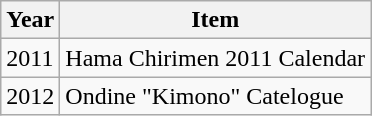<table class="wikitable">
<tr>
<th>Year</th>
<th>Item</th>
</tr>
<tr>
<td>2011</td>
<td>Hama Chirimen 2011 Calendar</td>
</tr>
<tr>
<td>2012</td>
<td>Ondine "Kimono" Catelogue</td>
</tr>
</table>
